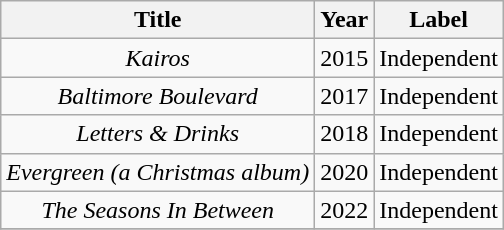<table class="wikitable">
<tr>
<th style="text-align: center; vertical-align: center; width: 150">Title</th>
<th style="text-align: center; vertical-align: center; width: 40">Year</th>
<th style="text-align: center; vertical-align: center; width: 100">Label</th>
</tr>
<tr>
<td style="text-align: center; vertical-align: center"><em>Kairos</em></td>
<td style="text-align: center; vertical-align: center">2015</td>
<td style="text-align: center; vertical-align: center">Independent</td>
</tr>
<tr>
<td style="text-align: center; vertical-align: center"><em>Baltimore Boulevard</em></td>
<td style="text-align: center; vertical-align: center">2017</td>
<td style="text-align: center; vertical-align: center">Independent</td>
</tr>
<tr>
<td style="text-align: center; vertical-align: center"><em>Letters & Drinks</em></td>
<td style="text-align: center; vertical-align: center">2018</td>
<td style="text-align: center; vertical-align: center">Independent</td>
</tr>
<tr>
<td style="text-align: center; vertical-align: center"><em>Evergreen (a Christmas album)</em></td>
<td style="text-align: center; vertical-align: center">2020</td>
<td style="text-align: center; vertical-align: center">Independent</td>
</tr>
<tr>
<td style="text-align: center; vertical-align: center"><em>The Seasons In Between</em></td>
<td style="text-align: center; vertical-align: center">2022</td>
<td style="text-align: center; vertical-align: center">Independent</td>
</tr>
<tr>
</tr>
</table>
